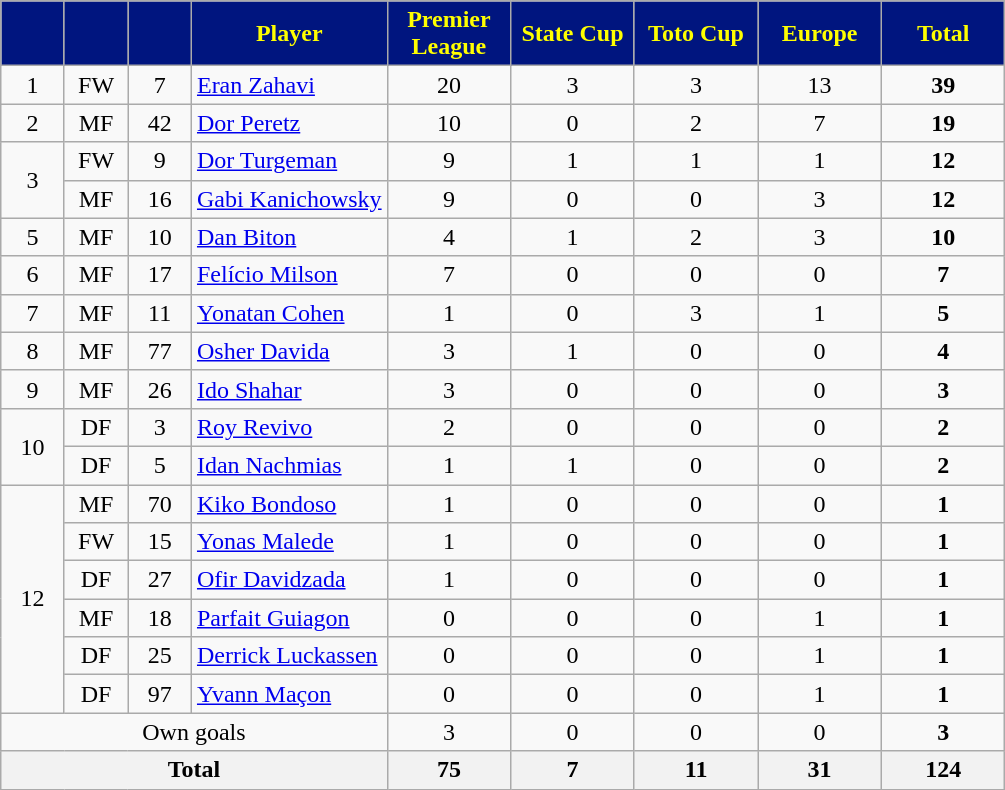<table class="wikitable sortable" style="text-align:center">
<tr>
<th style="background:#00157F;color:#FFFF00;width:35px"></th>
<th style="background:#00157F;color:#FFFF00;width:35px"></th>
<th style="background:#00157F;color:#FFFF00;width:35px"></th>
<th style="background:#00157F;color:#FFFF00">Player</th>
<th style="background:#00157F;color:#FFFF00;width:75px">Premier League</th>
<th style="background:#00157F;color:#FFFF00;width:75px">State Cup</th>
<th style="background:#00157F;color:#FFFF00;width:75px">Toto Cup</th>
<th style="background:#00157F;color:#FFFF00;width:75px">Europe</th>
<th style="background:#00157F;color:#FFFF00;width:75px">Total</th>
</tr>
<tr>
<td>1</td>
<td>FW</td>
<td>7</td>
<td style="text-align:left"> <a href='#'>Eran Zahavi</a></td>
<td>20</td>
<td>3</td>
<td>3</td>
<td>13</td>
<td><strong>39</strong></td>
</tr>
<tr>
<td>2</td>
<td>MF</td>
<td>42</td>
<td style="text-align:left"> <a href='#'>Dor Peretz</a></td>
<td>10</td>
<td>0</td>
<td>2</td>
<td>7</td>
<td><strong>19</strong></td>
</tr>
<tr>
<td rowspan="2">3</td>
<td>FW</td>
<td>9</td>
<td style="text-align:left"> <a href='#'>Dor Turgeman</a></td>
<td>9</td>
<td>1</td>
<td>1</td>
<td>1</td>
<td><strong>12</strong></td>
</tr>
<tr>
<td>MF</td>
<td>16</td>
<td style="text-align:left"> <a href='#'>Gabi Kanichowsky</a></td>
<td>9</td>
<td>0</td>
<td>0</td>
<td>3</td>
<td><strong>12</strong></td>
</tr>
<tr>
<td>5</td>
<td>MF</td>
<td>10</td>
<td style="text-align:left"> <a href='#'>Dan Biton</a></td>
<td>4</td>
<td>1</td>
<td>2</td>
<td>3</td>
<td><strong>10</strong></td>
</tr>
<tr>
<td>6</td>
<td>MF</td>
<td>17</td>
<td style="text-align:left;"> <a href='#'>Felício Milson</a></td>
<td>7</td>
<td>0</td>
<td>0</td>
<td>0</td>
<td><strong>7</strong></td>
</tr>
<tr>
<td>7</td>
<td>MF</td>
<td>11</td>
<td style="text-align:left;"> <a href='#'>Yonatan Cohen</a></td>
<td>1</td>
<td>0</td>
<td>3</td>
<td>1</td>
<td><strong>5</strong></td>
</tr>
<tr>
<td>8</td>
<td>MF</td>
<td>77</td>
<td style="text-align:left;"> <a href='#'>Osher Davida</a></td>
<td>3</td>
<td>1</td>
<td>0</td>
<td>0</td>
<td><strong>4</strong></td>
</tr>
<tr>
<td>9</td>
<td>MF</td>
<td>26</td>
<td style="text-align:left;"> <a href='#'>Ido Shahar</a></td>
<td>3</td>
<td>0</td>
<td>0</td>
<td>0</td>
<td><strong>3</strong></td>
</tr>
<tr>
<td rowspan="2">10</td>
<td>DF</td>
<td>3</td>
<td style="text-align:left;"> <a href='#'>Roy Revivo</a></td>
<td>2</td>
<td>0</td>
<td>0</td>
<td>0</td>
<td><strong>2</strong></td>
</tr>
<tr>
<td>DF</td>
<td>5</td>
<td style="text-align:left;"> <a href='#'>Idan Nachmias</a></td>
<td>1</td>
<td>1</td>
<td>0</td>
<td>0</td>
<td><strong>2</strong></td>
</tr>
<tr>
<td rowspan="6">12</td>
<td>MF</td>
<td>70</td>
<td style="text-align:left;"> <a href='#'>Kiko Bondoso</a></td>
<td>1</td>
<td>0</td>
<td>0</td>
<td>0</td>
<td><strong>1</strong></td>
</tr>
<tr>
<td>FW</td>
<td>15</td>
<td style="text-align:left;"> <a href='#'>Yonas Malede</a></td>
<td>1</td>
<td>0</td>
<td>0</td>
<td>0</td>
<td><strong>1</strong></td>
</tr>
<tr>
<td>DF</td>
<td>27</td>
<td style="text-align:left;"> <a href='#'>Ofir Davidzada</a></td>
<td>1</td>
<td>0</td>
<td>0</td>
<td>0</td>
<td><strong>1</strong></td>
</tr>
<tr>
<td>MF</td>
<td>18</td>
<td style="text-align:left;"> <a href='#'>Parfait Guiagon</a></td>
<td>0</td>
<td>0</td>
<td>0</td>
<td>1</td>
<td><strong>1</strong></td>
</tr>
<tr>
<td>DF</td>
<td>25</td>
<td style="text-align:left;"> <a href='#'>Derrick Luckassen</a></td>
<td>0</td>
<td>0</td>
<td>0</td>
<td>1</td>
<td><strong>1</strong></td>
</tr>
<tr>
<td>DF</td>
<td>97</td>
<td style="text-align:left;"> <a href='#'>Yvann Maçon</a></td>
<td>0</td>
<td>0</td>
<td>0</td>
<td>1</td>
<td><strong>1</strong></td>
</tr>
<tr>
<td colspan="4">Own goals</td>
<td>3</td>
<td>0</td>
<td>0</td>
<td>0</td>
<td><strong>3</strong></td>
</tr>
<tr class="sortbottom">
<th colspan="4">Total</th>
<th>75</th>
<th>7</th>
<th>11</th>
<th>31</th>
<th>124</th>
</tr>
</table>
